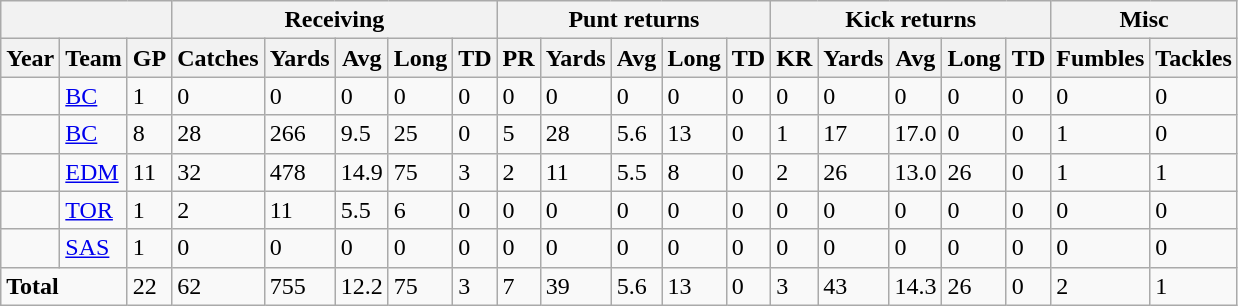<table class="wikitable">
<tr>
<th colspan=3></th>
<th colspan=5>Receiving</th>
<th colspan=5>Punt returns</th>
<th colspan=5>Kick returns</th>
<th colspan=2>Misc</th>
</tr>
<tr>
<th>Year</th>
<th>Team</th>
<th>GP</th>
<th>Catches</th>
<th>Yards</th>
<th>Avg</th>
<th>Long</th>
<th>TD</th>
<th>PR</th>
<th>Yards</th>
<th>Avg</th>
<th>Long</th>
<th>TD</th>
<th>KR</th>
<th>Yards</th>
<th>Avg</th>
<th>Long</th>
<th>TD</th>
<th>Fumbles</th>
<th>Tackles</th>
</tr>
<tr>
<td></td>
<td><a href='#'>BC</a></td>
<td>1</td>
<td>0</td>
<td>0</td>
<td>0</td>
<td>0</td>
<td>0</td>
<td>0</td>
<td>0</td>
<td>0</td>
<td>0</td>
<td>0</td>
<td>0</td>
<td>0</td>
<td>0</td>
<td>0</td>
<td>0</td>
<td>0</td>
<td>0</td>
</tr>
<tr>
<td></td>
<td><a href='#'>BC</a></td>
<td>8</td>
<td>28</td>
<td>266</td>
<td>9.5</td>
<td>25</td>
<td>0</td>
<td>5</td>
<td>28</td>
<td>5.6</td>
<td>13</td>
<td>0</td>
<td>1</td>
<td>17</td>
<td>17.0</td>
<td>0</td>
<td>0</td>
<td>1</td>
<td>0</td>
</tr>
<tr>
<td></td>
<td><a href='#'>EDM</a></td>
<td>11</td>
<td>32</td>
<td>478</td>
<td>14.9</td>
<td>75</td>
<td>3</td>
<td>2</td>
<td>11</td>
<td>5.5</td>
<td>8</td>
<td>0</td>
<td>2</td>
<td>26</td>
<td>13.0</td>
<td>26</td>
<td>0</td>
<td>1</td>
<td>1</td>
</tr>
<tr>
<td></td>
<td><a href='#'>TOR</a></td>
<td>1</td>
<td>2</td>
<td>11</td>
<td>5.5</td>
<td>6</td>
<td>0</td>
<td>0</td>
<td>0</td>
<td>0</td>
<td>0</td>
<td>0</td>
<td>0</td>
<td>0</td>
<td>0</td>
<td>0</td>
<td>0</td>
<td>0</td>
<td>0</td>
</tr>
<tr>
<td></td>
<td><a href='#'>SAS</a></td>
<td>1</td>
<td>0</td>
<td>0</td>
<td>0</td>
<td>0</td>
<td>0</td>
<td>0</td>
<td>0</td>
<td>0</td>
<td>0</td>
<td>0</td>
<td>0</td>
<td>0</td>
<td>0</td>
<td>0</td>
<td>0</td>
<td>0</td>
<td>0</td>
</tr>
<tr>
<td colspan=2><strong>Total</strong></td>
<td>22</td>
<td>62</td>
<td>755</td>
<td>12.2</td>
<td>75</td>
<td>3</td>
<td>7</td>
<td>39</td>
<td>5.6</td>
<td>13</td>
<td>0</td>
<td>3</td>
<td>43</td>
<td>14.3</td>
<td>26</td>
<td>0</td>
<td>2</td>
<td>1</td>
</tr>
</table>
